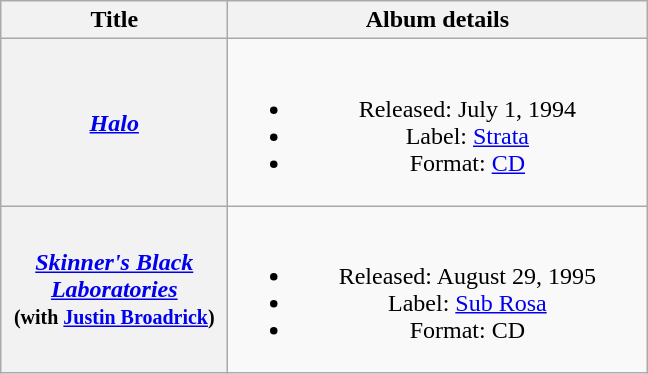<table class="wikitable plainrowheaders" style="text-align:center;">
<tr>
<th scope="col" rowspan="1" style="width:9em;">Title</th>
<th scope="col" rowspan="1" style="width:17em;">Album details</th>
</tr>
<tr>
<th scope="row"><em><a href='#'>Halo</a></em></th>
<td><br><ul><li>Released: July 1, 1994</li><li>Label: <a href='#'>Strata</a></li><li>Format: <a href='#'>CD</a></li></ul></td>
</tr>
<tr>
<th scope="row"><em><a href='#'>Skinner's Black Laboratories</a></em><br><small>(with <a href='#'>Justin Broadrick</a>)</small></th>
<td><br><ul><li>Released: August 29, 1995</li><li>Label: <a href='#'>Sub Rosa</a></li><li>Format: CD</li></ul></td>
</tr>
</table>
